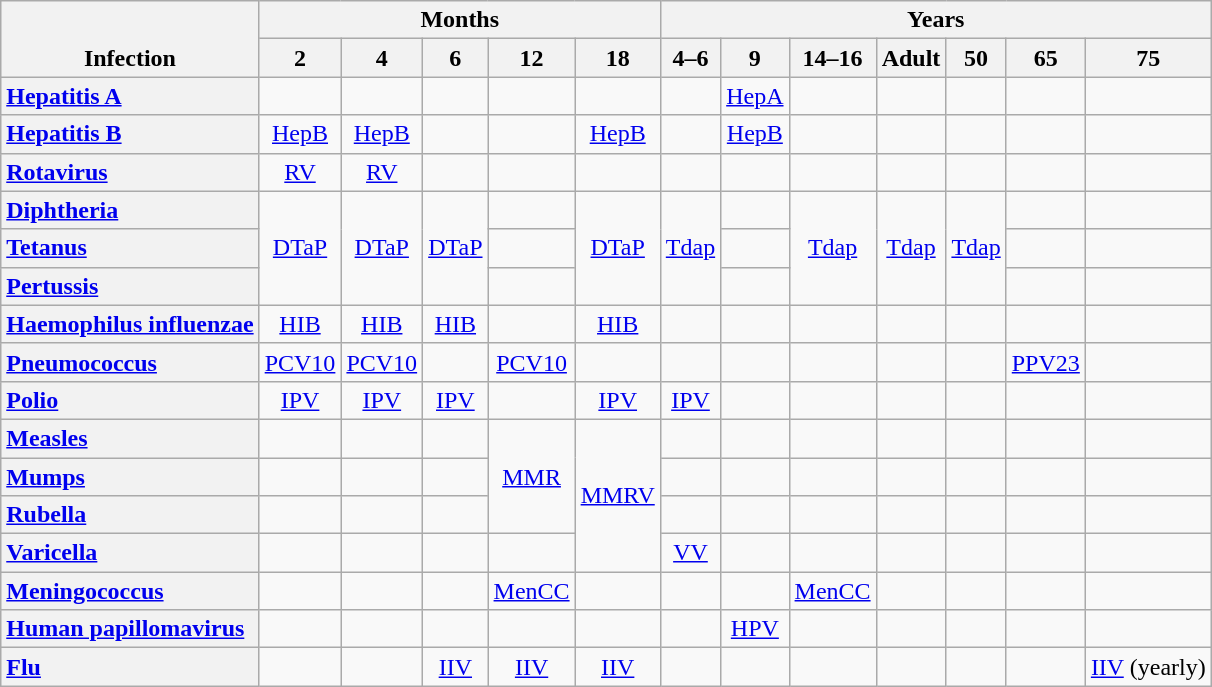<table id="Quebec" class=wikitable style=margin:auto;text-align:center;table-layout:fixed>
<tr>
<th valign=bottom rowspan=2>Infection</th>
<th colspan=5>Months</th>
<th colspan=7>Years</th>
</tr>
<tr>
<th style=min-width:2em; max-width:6em nowrap>2</th>
<th style=min-width:2em; max-width:6em nowrap>4</th>
<th style=min-width:2em; max-width:6em nowrap>6</th>
<th style=min-width:2em; max-width:6em nowrap>12</th>
<th style=min-width:2em; max-width:6em nowrap>18</th>
<th style=min-width:2em; max-width:6em nowrap>4–6</th>
<th style=min-width:2em; max-width:6em nowrap>9</th>
<th style=min-width:2em; max-width:6em nowrap>14–16</th>
<th>Adult</th>
<th style=min-width:2em; max-width:6em nowrap>50</th>
<th style=min-width:2em; max-width:6em nowrap>65</th>
<th style=min-width:2em; max-width:6em nowrap>75</th>
</tr>
<tr>
<th style=text-align:left><a href='#'>Hepatitis A</a></th>
<td></td>
<td></td>
<td></td>
<td></td>
<td></td>
<td></td>
<td><a href='#'>HepA</a></td>
<td></td>
<td></td>
<td></td>
<td></td>
<td></td>
</tr>
<tr>
<th style=text-align:left><a href='#'>Hepatitis B</a></th>
<td><a href='#'>HepB</a></td>
<td><a href='#'>HepB</a></td>
<td></td>
<td></td>
<td><a href='#'>HepB</a></td>
<td></td>
<td><a href='#'>HepB</a></td>
<td></td>
<td></td>
<td></td>
<td></td>
<td></td>
</tr>
<tr>
<th style=text-align:left><a href='#'>Rotavirus</a></th>
<td><a href='#'>RV</a></td>
<td><a href='#'>RV</a></td>
<td></td>
<td></td>
<td></td>
<td></td>
<td></td>
<td></td>
<td></td>
<td></td>
<td></td>
<td></td>
</tr>
<tr>
<th style=text-align:left><a href='#'>Diphtheria</a></th>
<td rowspan=3><a href='#'>DTaP</a></td>
<td rowspan=3><a href='#'>DTaP</a></td>
<td rowspan=3><a href='#'>DTaP</a></td>
<td></td>
<td rowspan=3><a href='#'>DTaP</a></td>
<td rowspan=3><a href='#'>Tdap</a></td>
<td></td>
<td rowspan=3><a href='#'>Tdap</a></td>
<td rowspan=3><a href='#'>Tdap</a></td>
<td rowspan=3><a href='#'>Tdap</a></td>
<td></td>
<td></td>
</tr>
<tr>
<th style=text-align:left><a href='#'>Tetanus</a></th>
<td></td>
<td></td>
<td></td>
<td></td>
</tr>
<tr>
<th style=text-align:left><a href='#'>Pertussis</a></th>
<td></td>
<td></td>
<td></td>
<td></td>
</tr>
<tr>
<th style=text-align:left><a href='#'>Haemophilus influenzae</a></th>
<td><a href='#'>HIB</a></td>
<td><a href='#'>HIB</a></td>
<td><a href='#'>HIB</a></td>
<td></td>
<td><a href='#'>HIB</a></td>
<td></td>
<td></td>
<td></td>
<td></td>
<td></td>
<td></td>
<td></td>
</tr>
<tr>
<th style=text-align:left><a href='#'>Pneumococcus</a></th>
<td><a href='#'>PCV10</a></td>
<td><a href='#'>PCV10</a></td>
<td></td>
<td><a href='#'>PCV10</a></td>
<td></td>
<td></td>
<td></td>
<td></td>
<td></td>
<td></td>
<td><a href='#'>PPV23</a></td>
<td></td>
</tr>
<tr>
<th style=text-align:left><a href='#'>Polio</a></th>
<td><a href='#'>IPV</a></td>
<td><a href='#'>IPV</a></td>
<td><a href='#'>IPV</a></td>
<td></td>
<td><a href='#'>IPV</a></td>
<td><a href='#'>IPV</a></td>
<td></td>
<td></td>
<td></td>
<td></td>
<td></td>
<td></td>
</tr>
<tr>
<th style=text-align:left><a href='#'>Measles</a></th>
<td></td>
<td></td>
<td></td>
<td rowspan=3><a href='#'>MMR</a></td>
<td rowspan=4><a href='#'>MMRV</a></td>
<td></td>
<td></td>
<td></td>
<td></td>
<td></td>
<td></td>
<td></td>
</tr>
<tr>
<th style=text-align:left><a href='#'>Mumps</a></th>
<td></td>
<td></td>
<td></td>
<td></td>
<td></td>
<td></td>
<td></td>
<td></td>
<td></td>
<td></td>
</tr>
<tr>
<th style=text-align:left><a href='#'>Rubella</a></th>
<td></td>
<td></td>
<td></td>
<td></td>
<td></td>
<td></td>
<td></td>
<td></td>
<td></td>
<td></td>
</tr>
<tr>
<th style=text-align:left><a href='#'>Varicella</a></th>
<td></td>
<td></td>
<td></td>
<td></td>
<td><a href='#'>VV</a></td>
<td></td>
<td></td>
<td></td>
<td></td>
<td></td>
<td></td>
</tr>
<tr>
<th style=text-align:left><a href='#'>Meningococcus</a></th>
<td></td>
<td></td>
<td></td>
<td><a href='#'>MenCC</a></td>
<td></td>
<td></td>
<td></td>
<td><a href='#'>MenCC</a></td>
<td></td>
<td></td>
<td></td>
<td></td>
</tr>
<tr>
<th style=text-align:left><a href='#'>Human papillomavirus</a></th>
<td></td>
<td></td>
<td></td>
<td></td>
<td></td>
<td></td>
<td><a href='#'>HPV</a></td>
<td></td>
<td></td>
<td></td>
<td></td>
<td></td>
</tr>
<tr>
<th style=text-align:left><a href='#'>Flu</a></th>
<td></td>
<td></td>
<td><a href='#'>IIV</a></td>
<td><a href='#'>IIV</a></td>
<td><a href='#'>IIV</a></td>
<td></td>
<td></td>
<td></td>
<td></td>
<td></td>
<td></td>
<td><a href='#'>IIV</a> (yearly)</td>
</tr>
</table>
